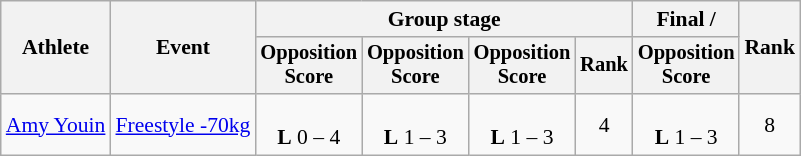<table class="wikitable" style="font-size:90%">
<tr>
<th rowspan=2>Athlete</th>
<th rowspan=2>Event</th>
<th colspan=4>Group stage</th>
<th>Final / </th>
<th rowspan=2>Rank</th>
</tr>
<tr style="font-size:95%">
<th>Opposition<br>Score</th>
<th>Opposition<br>Score</th>
<th>Opposition<br>Score</th>
<th>Rank</th>
<th>Opposition<br>Score</th>
</tr>
<tr align=center>
<td align=left><a href='#'>Amy Youin</a></td>
<td align=left><a href='#'>Freestyle -70kg</a></td>
<td><br><strong>L</strong> 0 – 4</td>
<td><br><strong>L</strong> 1 – 3</td>
<td><br><strong>L</strong> 1 – 3</td>
<td>4 </td>
<td><br><strong>L</strong> 1 – 3</td>
<td>8</td>
</tr>
</table>
